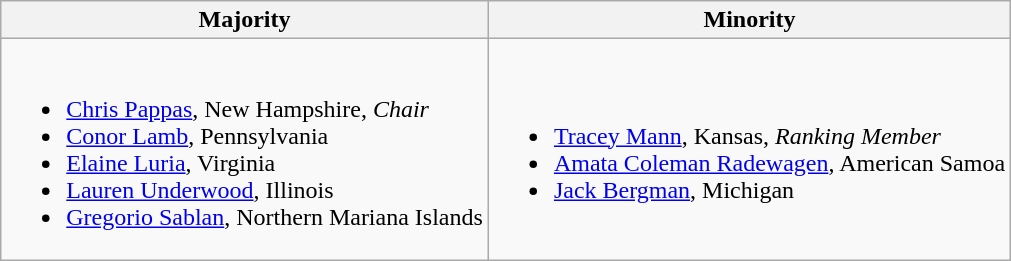<table class=wikitable>
<tr>
<th>Majority</th>
<th>Minority</th>
</tr>
<tr>
<td><br><ul><li><a href='#'>Chris Pappas</a>, New Hampshire, <em>Chair</em></li><li><a href='#'>Conor Lamb</a>, Pennsylvania</li><li><a href='#'>Elaine Luria</a>, Virginia</li><li><a href='#'>Lauren Underwood</a>, Illinois</li><li><a href='#'>Gregorio Sablan</a>, Northern Mariana Islands</li></ul></td>
<td><br><ul><li><a href='#'>Tracey Mann</a>, Kansas, <em>Ranking Member</em></li><li><a href='#'>Amata Coleman Radewagen</a>, American Samoa</li><li><a href='#'>Jack Bergman</a>, Michigan</li></ul></td>
</tr>
</table>
